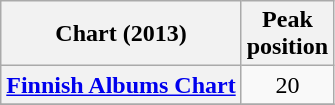<table class="wikitable plainrowheaders" style="text-align:center;">
<tr>
<th scope="col">Chart (2013)</th>
<th scope="col">Peak<br>position</th>
</tr>
<tr>
<th scope="row"><a href='#'>Finnish Albums Chart</a></th>
<td>20</td>
</tr>
<tr>
</tr>
</table>
